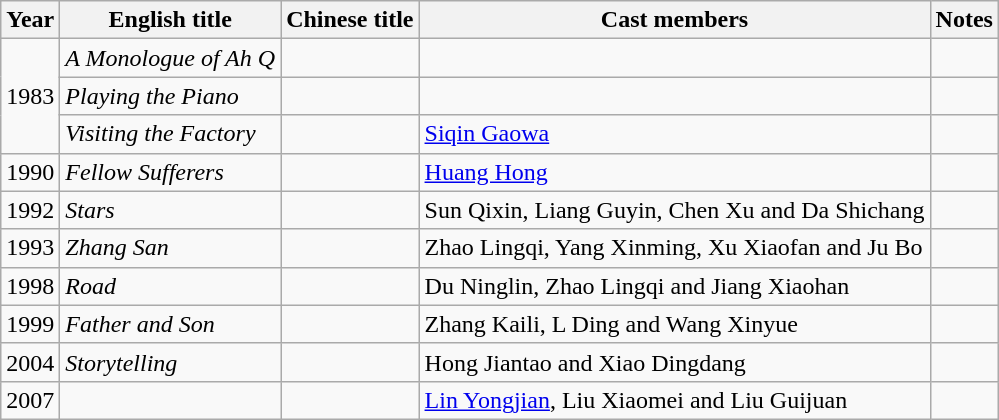<table class="wikitable">
<tr>
<th>Year</th>
<th>English title</th>
<th>Chinese title</th>
<th>Cast members</th>
<th>Notes</th>
</tr>
<tr>
<td rowspan=3>1983</td>
<td><em>A Monologue of Ah Q</em></td>
<td></td>
<td></td>
<td></td>
</tr>
<tr>
<td><em>Playing the Piano</em></td>
<td></td>
<td></td>
<td></td>
</tr>
<tr>
<td><em>Visiting the Factory</em></td>
<td></td>
<td><a href='#'>Siqin Gaowa</a></td>
<td></td>
</tr>
<tr>
<td>1990</td>
<td><em>Fellow Sufferers</em></td>
<td></td>
<td><a href='#'>Huang Hong</a></td>
<td></td>
</tr>
<tr>
<td>1992</td>
<td><em>Stars</em></td>
<td></td>
<td>Sun Qixin, Liang Guyin, Chen Xu and Da Shichang</td>
<td></td>
</tr>
<tr>
<td>1993</td>
<td><em>Zhang San</em></td>
<td></td>
<td>Zhao Lingqi, Yang Xinming, Xu Xiaofan and Ju Bo</td>
<td></td>
</tr>
<tr>
<td>1998</td>
<td><em>Road</em></td>
<td></td>
<td>Du Ninglin, Zhao Lingqi and Jiang Xiaohan</td>
<td></td>
</tr>
<tr>
<td>1999</td>
<td><em>Father and Son</em></td>
<td></td>
<td>Zhang Kaili, L Ding and Wang Xinyue</td>
<td></td>
</tr>
<tr>
<td>2004</td>
<td><em>Storytelling</em></td>
<td></td>
<td>Hong Jiantao and Xiao Dingdang</td>
<td></td>
</tr>
<tr>
<td>2007</td>
<td></td>
<td></td>
<td><a href='#'>Lin Yongjian</a>, Liu Xiaomei and Liu Guijuan</td>
<td></td>
</tr>
</table>
